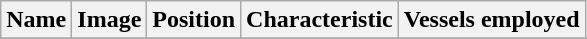<table class="wikitable">
<tr>
<th>Name</th>
<th>Image</th>
<th>Position</th>
<th>Characteristic</th>
<th>Vessels employed</th>
</tr>
<tr>
</tr>
</table>
